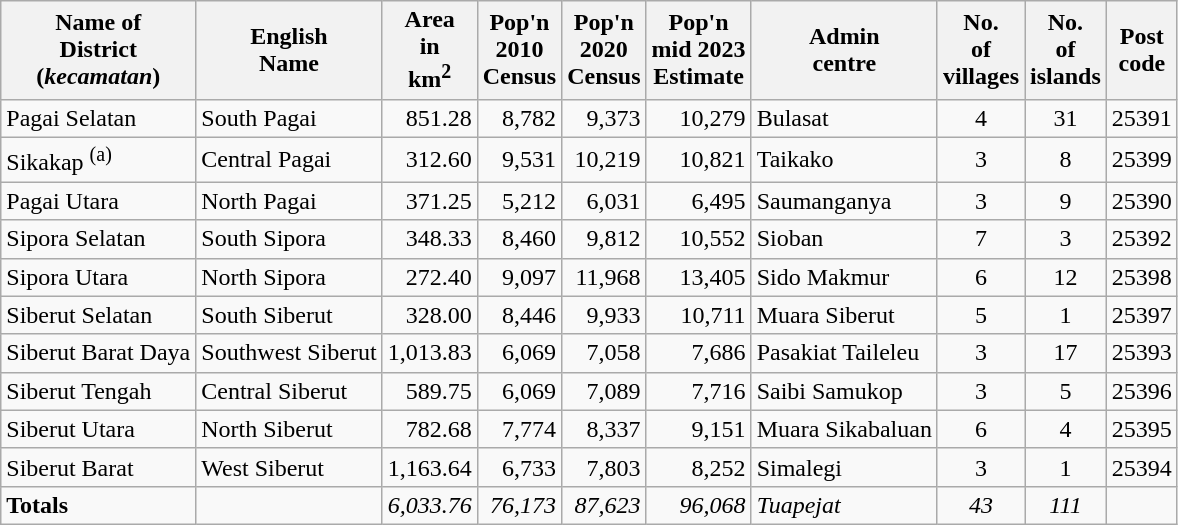<table class="wikitable sortable">
<tr>
<th>Name of<br>District<br>(<em>kecamatan</em>)</th>
<th>English<br>Name</th>
<th>Area <br>in <br>km<sup>2</sup></th>
<th>Pop'n <br> 2010 <br>Census</th>
<th>Pop'n <br>2020 <br>Census</th>
<th>Pop'n <br>mid 2023 <br>Estimate</th>
<th>Admin<br>centre</th>
<th>No. <br>of<br>villages</th>
<th>No. <br>of<br>islands</th>
<th>Post<br>code</th>
</tr>
<tr>
<td>Pagai Selatan </td>
<td>South Pagai</td>
<td align="right">851.28</td>
<td align="right">8,782</td>
<td align="right">9,373</td>
<td align="right">10,279</td>
<td>Bulasat</td>
<td align="center">4</td>
<td align="center">31</td>
<td>25391</td>
</tr>
<tr>
<td>Sikakap <sup>(a)</sup> </td>
<td>Central Pagai</td>
<td align="right">312.60</td>
<td align="right">9,531</td>
<td align="right">10,219</td>
<td align="right">10,821</td>
<td>Taikako</td>
<td align="center">3</td>
<td align="center">8</td>
<td>25399</td>
</tr>
<tr>
<td>Pagai Utara </td>
<td>North Pagai</td>
<td align="right">371.25</td>
<td align="right">5,212</td>
<td align="right">6,031</td>
<td align="right">6,495</td>
<td>Saumanganya</td>
<td align="center">3</td>
<td align="center">9</td>
<td>25390</td>
</tr>
<tr>
<td>Sipora Selatan </td>
<td>South Sipora</td>
<td align="right">348.33</td>
<td align="right">8,460</td>
<td align="right">9,812</td>
<td align="right">10,552</td>
<td>Sioban</td>
<td align="center">7</td>
<td align="center">3</td>
<td>25392</td>
</tr>
<tr>
<td>Sipora Utara </td>
<td>North Sipora</td>
<td align="right">272.40</td>
<td align="right">9,097</td>
<td align="right">11,968</td>
<td align="right">13,405</td>
<td>Sido Makmur</td>
<td align="center">6</td>
<td align="center">12</td>
<td>25398</td>
</tr>
<tr>
<td>Siberut Selatan </td>
<td>South Siberut</td>
<td align="right">328.00</td>
<td align="right">8,446</td>
<td align="right">9,933</td>
<td align="right">10,711</td>
<td>Muara Siberut</td>
<td align="center">5</td>
<td align="center">1</td>
<td>25397</td>
</tr>
<tr>
<td>Siberut Barat Daya </td>
<td>Southwest Siberut</td>
<td align="right">1,013.83</td>
<td align="right">6,069</td>
<td align="right">7,058</td>
<td align="right">7,686</td>
<td>Pasakiat Taileleu</td>
<td align="center">3</td>
<td align="center">17</td>
<td>25393</td>
</tr>
<tr>
<td>Siberut Tengah </td>
<td>Central Siberut</td>
<td align="right">589.75</td>
<td align="right">6,069</td>
<td align="right">7,089</td>
<td align="right">7,716</td>
<td>Saibi Samukop</td>
<td align="center">3</td>
<td align="center">5</td>
<td>25396</td>
</tr>
<tr>
<td>Siberut Utara </td>
<td>North Siberut</td>
<td align="right">782.68</td>
<td align="right">7,774</td>
<td align="right">8,337</td>
<td align="right">9,151</td>
<td>Muara Sikabaluan</td>
<td align="center">6</td>
<td align="center">4</td>
<td>25395</td>
</tr>
<tr>
<td>Siberut Barat </td>
<td>West Siberut</td>
<td align="right">1,163.64</td>
<td align="right">6,733</td>
<td align="right">7,803</td>
<td align="right">8,252</td>
<td>Simalegi</td>
<td align="center">3</td>
<td align="center">1</td>
<td>25394</td>
</tr>
<tr>
<td><strong>Totals</strong></td>
<td></td>
<td align="right"><em>6,033.76</em></td>
<td align="right"><em>76,173</em></td>
<td align="right"><em>87,623</em></td>
<td align="right"><em>96,068</em></td>
<td><em>Tuapejat</em></td>
<td align="center"><em>43</em></td>
<td align="center"><em>111</em></td>
<td></td>
</tr>
</table>
